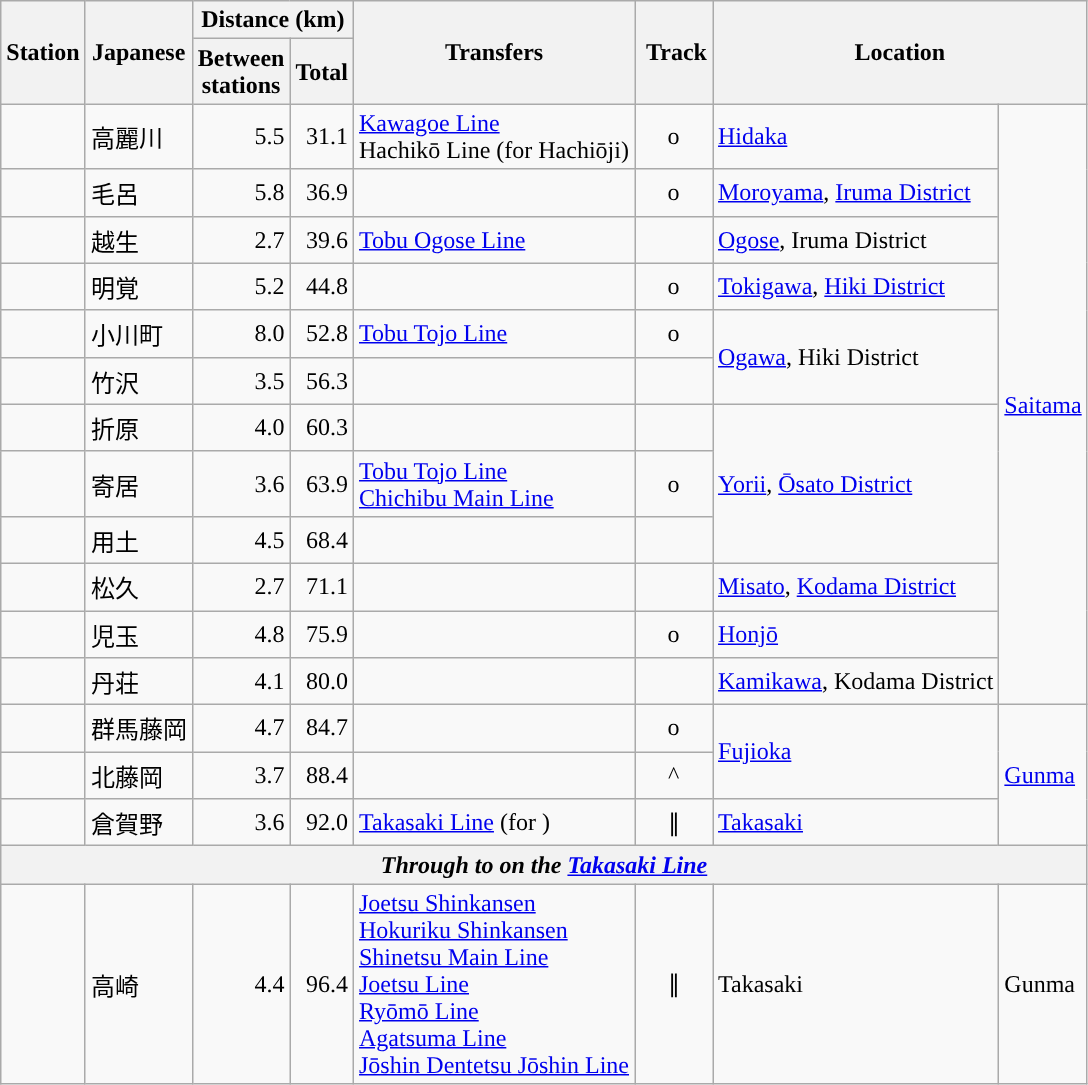<table class="wikitable" rules="all">
<tr>
<th rowspan="2">Station</th>
<th rowspan="2">Japanese</th>
<th colspan="2">Distance (km)</th>
<th rowspan="2">Transfers</th>
<th rowspan="2"> Track</th>
<th colspan="2" rowspan="2">Location</th>
</tr>
<tr>
<th>Between<br>stations</th>
<th>Total</th>
</tr>
<tr>
<td></td>
<td>高麗川</td>
<td style="text-align:right;">5.5</td>
<td style="text-align:right;">31.1</td>
<td> <a href='#'>Kawagoe Line</a><br> Hachikō Line (for Hachiōji)</td>
<td style="text-align:center;">o</td>
<td><a href='#'>Hidaka</a></td>
<td rowspan="12"><a href='#'>Saitama</a></td>
</tr>
<tr>
<td></td>
<td>毛呂</td>
<td style="text-align:right;">5.8</td>
<td style="text-align:right;">36.9</td>
<td> </td>
<td style="text-align:center;">o</td>
<td><a href='#'>Moroyama</a>, <a href='#'>Iruma District</a></td>
</tr>
<tr>
<td></td>
<td>越生</td>
<td style="text-align:right;">2.7</td>
<td style="text-align:right;">39.6</td>
<td> <a href='#'>Tobu Ogose Line</a></td>
<td style="text-align:center;"></td>
<td><a href='#'>Ogose</a>, Iruma District</td>
</tr>
<tr>
<td></td>
<td>明覚</td>
<td style="text-align:right;">5.2</td>
<td style="text-align:right;">44.8</td>
<td> </td>
<td style="text-align:center;">o</td>
<td><a href='#'>Tokigawa</a>, <a href='#'>Hiki District</a></td>
</tr>
<tr>
<td></td>
<td>小川町</td>
<td style="text-align:right;">8.0</td>
<td style="text-align:right;">52.8</td>
<td> <a href='#'>Tobu Tojo Line</a></td>
<td style="text-align:center;">o</td>
<td rowspan="2"><a href='#'>Ogawa</a>, Hiki District</td>
</tr>
<tr>
<td></td>
<td>竹沢</td>
<td style="text-align:right;">3.5</td>
<td style="text-align:right;">56.3</td>
<td> </td>
<td style="text-align:center;"></td>
</tr>
<tr>
<td></td>
<td>折原</td>
<td style="text-align:right;">4.0</td>
<td style="text-align:right;">60.3</td>
<td> </td>
<td style="text-align:center;"></td>
<td rowspan="3"><a href='#'>Yorii</a>, <a href='#'>Ōsato District</a></td>
</tr>
<tr>
<td></td>
<td>寄居</td>
<td style="text-align:right;">3.6</td>
<td style="text-align:right;">63.9</td>
<td> <a href='#'>Tobu Tojo Line</a><br> <a href='#'>Chichibu Main Line</a></td>
<td style="text-align:center;">o</td>
</tr>
<tr>
<td></td>
<td>用土</td>
<td style="text-align:right;">4.5</td>
<td style="text-align:right;">68.4</td>
<td> </td>
<td style="text-align:center;"></td>
</tr>
<tr>
<td></td>
<td>松久</td>
<td style="text-align:right;">2.7</td>
<td style="text-align:right;">71.1</td>
<td> </td>
<td style="text-align:center;"></td>
<td><a href='#'>Misato</a>, <a href='#'>Kodama District</a></td>
</tr>
<tr>
<td></td>
<td>児玉</td>
<td style="text-align:right;">4.8</td>
<td style="text-align:right;">75.9</td>
<td> </td>
<td style="text-align:center;">o</td>
<td><a href='#'>Honjō</a></td>
</tr>
<tr>
<td></td>
<td>丹荘</td>
<td style="text-align:right;">4.1</td>
<td style="text-align:right;">80.0</td>
<td> </td>
<td style="text-align:center;"></td>
<td><a href='#'>Kamikawa</a>, Kodama District</td>
</tr>
<tr>
<td></td>
<td>群馬藤岡</td>
<td style="text-align:right;">4.7</td>
<td style="text-align:right;">84.7</td>
<td> </td>
<td style="text-align:center;">o</td>
<td rowspan="2"><a href='#'>Fujioka</a></td>
<td rowspan="3"><a href='#'>Gunma</a></td>
</tr>
<tr>
<td></td>
<td>北藤岡</td>
<td style="text-align:right;">3.7</td>
<td style="text-align:right;">88.4</td>
<td> </td>
<td style="text-align:center;">^</td>
</tr>
<tr>
<td></td>
<td>倉賀野</td>
<td style="text-align:right;">3.6</td>
<td style="text-align:right;">92.0</td>
<td> <a href='#'>Takasaki Line</a> (for )</td>
<td style="text-align:center;">∥</td>
<td><a href='#'>Takasaki</a></td>
</tr>
<tr>
<th colspan="8" style="text-align:center;"><em>Through to  on the <a href='#'>Takasaki Line</a></em></th>
</tr>
<tr>
<td></td>
<td>高崎</td>
<td style="text-align:right;">4.4</td>
<td style="text-align:right;">96.4</td>
<td> <a href='#'>Joetsu Shinkansen</a><br> <a href='#'>Hokuriku Shinkansen</a><br> <a href='#'>Shinetsu Main Line</a><br> <a href='#'>Joetsu Line</a><br>  <a href='#'>Ryōmō Line</a><br> <a href='#'>Agatsuma Line</a><br> <a href='#'>Jōshin Dentetsu Jōshin Line</a></td>
<td style="text-align:center;">∥</td>
<td>Takasaki</td>
<td>Gunma</td>
</tr>
</table>
